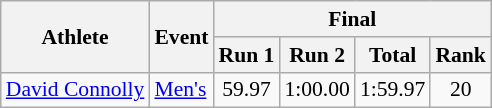<table class="wikitable" style="font-size:90%">
<tr>
<th rowspan="2">Athlete</th>
<th rowspan="2">Event</th>
<th colspan="4">Final</th>
</tr>
<tr>
<th>Run 1</th>
<th>Run 2</th>
<th>Total</th>
<th>Rank</th>
</tr>
<tr>
<td><a href='#'>David Connolly</a></td>
<td><a href='#'>Men's</a></td>
<td align="center">59.97</td>
<td align="center">1:00.00</td>
<td align="center">1:59.97</td>
<td align="center">20</td>
</tr>
</table>
